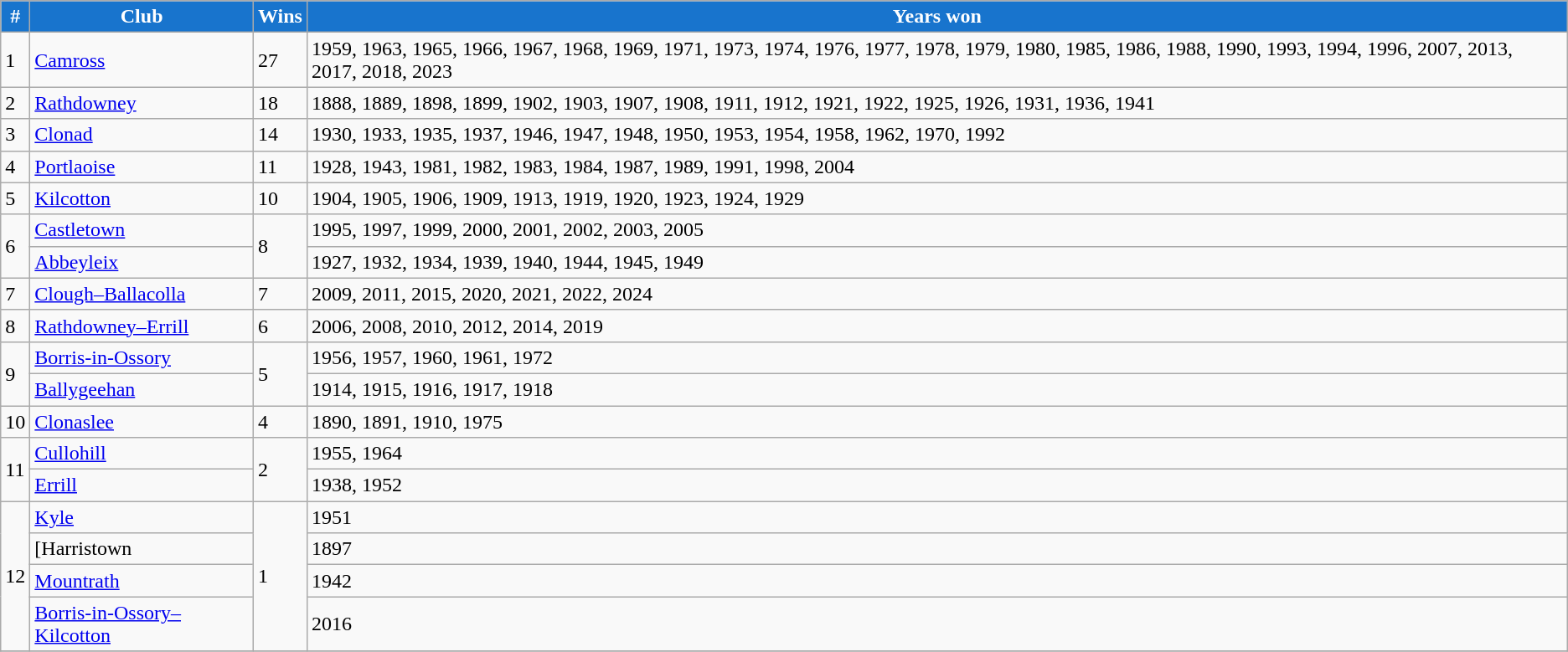<table class="wikitable">
<tr>
<th style="background:#1874CD;color:white">#</th>
<th style="background:#1874CD;color:white">Club</th>
<th style="background:#1874CD;color:white">Wins</th>
<th style="background:#1874CD;color:white">Years won</th>
</tr>
<tr>
<td>1</td>
<td><a href='#'>Camross</a></td>
<td>27</td>
<td>1959, 1963, 1965, 1966, 1967, 1968, 1969, 1971, 1973, 1974, 1976, 1977, 1978, 1979, 1980, 1985, 1986, 1988, 1990, 1993, 1994, 1996, 2007, 2013, 2017, 2018, 2023</td>
</tr>
<tr>
<td>2</td>
<td><a href='#'>Rathdowney</a></td>
<td>18</td>
<td>1888, 1889, 1898, 1899, 1902, 1903, 1907, 1908, 1911, 1912, 1921, 1922, 1925, 1926, 1931, 1936, 1941</td>
</tr>
<tr>
<td>3</td>
<td><a href='#'>Clonad</a></td>
<td>14</td>
<td>1930, 1933, 1935, 1937, 1946, 1947, 1948, 1950, 1953, 1954, 1958, 1962, 1970, 1992</td>
</tr>
<tr>
<td>4</td>
<td><a href='#'>Portlaoise</a></td>
<td>11</td>
<td>1928, 1943, 1981, 1982, 1983, 1984, 1987, 1989, 1991, 1998, 2004</td>
</tr>
<tr>
<td>5</td>
<td><a href='#'>Kilcotton</a></td>
<td>10</td>
<td>1904, 1905, 1906, 1909, 1913, 1919, 1920, 1923, 1924, 1929</td>
</tr>
<tr>
<td rowspan="2">6</td>
<td><a href='#'>Castletown</a></td>
<td rowspan="2">8</td>
<td>1995, 1997, 1999, 2000, 2001, 2002, 2003, 2005</td>
</tr>
<tr>
<td><a href='#'>Abbeyleix</a></td>
<td>1927, 1932, 1934, 1939, 1940, 1944, 1945, 1949</td>
</tr>
<tr>
<td>7</td>
<td><a href='#'>Clough–Ballacolla</a></td>
<td>7</td>
<td>2009, 2011, 2015, 2020, 2021, 2022, 2024</td>
</tr>
<tr>
<td>8</td>
<td><a href='#'>Rathdowney–Errill</a></td>
<td>6</td>
<td>2006, 2008, 2010, 2012, 2014, 2019</td>
</tr>
<tr>
<td rowspan="2">9</td>
<td><a href='#'>Borris-in-Ossory</a></td>
<td rowspan="2">5</td>
<td>1956, 1957, 1960, 1961, 1972</td>
</tr>
<tr>
<td><a href='#'>Ballygeehan</a></td>
<td>1914, 1915, 1916, 1917, 1918</td>
</tr>
<tr>
<td>10</td>
<td><a href='#'>Clonaslee</a></td>
<td>4</td>
<td>1890, 1891, 1910, 1975</td>
</tr>
<tr>
<td rowspan=2>11</td>
<td><a href='#'>Cullohill</a></td>
<td rowspan=2>2</td>
<td>1955, 1964</td>
</tr>
<tr>
<td><a href='#'>Errill</a></td>
<td>1938, 1952</td>
</tr>
<tr>
<td rowspan=4>12</td>
<td><a href='#'>Kyle</a></td>
<td rowspan=4>1</td>
<td>1951</td>
</tr>
<tr>
<td>[Harristown</td>
<td>1897</td>
</tr>
<tr>
<td><a href='#'>Mountrath</a></td>
<td>1942</td>
</tr>
<tr>
<td><a href='#'>Borris-in-Ossory–Kilcotton</a></td>
<td>2016</td>
</tr>
<tr>
</tr>
</table>
